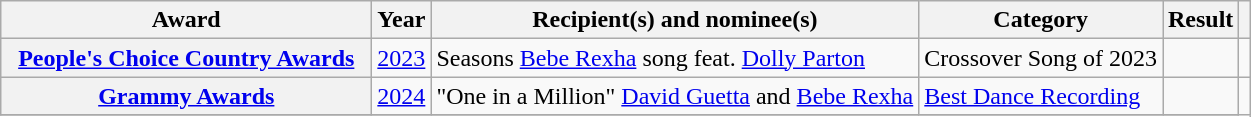<table class="wikitable sortable plainrowheaders">
<tr>
<th scope="col" style="width:15em;">Award</th>
<th scope="col">Year</th>
<th scope="col">Recipient(s) and nominee(s)</th>
<th scope="col">Category</th>
<th scope="col">Result</th>
<th scope="col" class="unsortable"></th>
</tr>
<tr>
<th scope="row"><a href='#'>People's Choice Country Awards</a></th>
<td><a href='#'>2023</a></td>
<td>Seasons <a href='#'>Bebe Rexha</a> song feat. <a href='#'>Dolly Parton</a></td>
<td>Crossover Song of 2023</td>
<td></td>
<td></td>
</tr>
<tr>
<th scope="row"><a href='#'>Grammy Awards</a></th>
<td><a href='#'>2024</a></td>
<td>"One in a Million" <a href='#'>David Guetta</a> and <a href='#'>Bebe Rexha</a></td>
<td><a href='#'>Best Dance Recording</a></td>
<td></td>
</tr>
<tr>
</tr>
</table>
